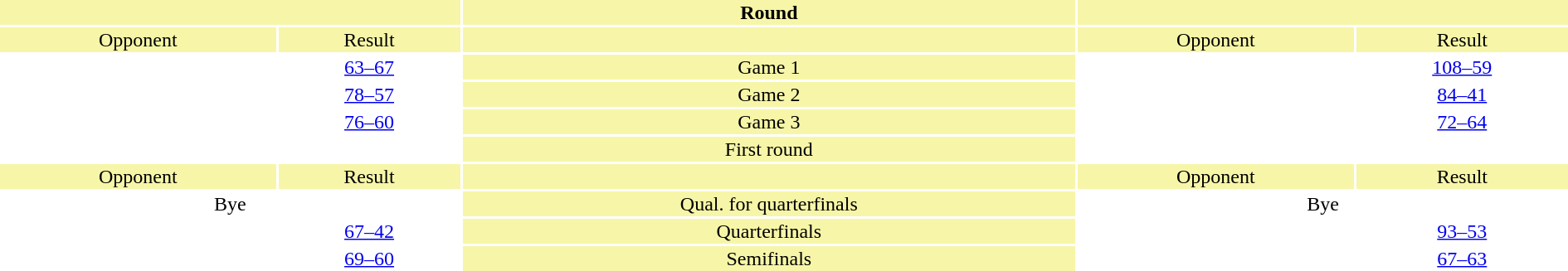<table width="100%" style="text-align:center">
<tr valign=top bgcolor=#F7F6A8>
<th colspan=2></th>
<th>Round</th>
<th colspan=2></th>
</tr>
<tr valign=top bgcolor=#F7F6A8>
<td>Opponent</td>
<td>Result</td>
<td bgcolor=#F7F6A8></td>
<td>Opponent</td>
<td>Result</td>
</tr>
<tr>
<td align=left></td>
<td><a href='#'>63–67</a></td>
<td bgcolor=#F7F6A8>Game 1</td>
<td align=left></td>
<td><a href='#'>108–59</a></td>
</tr>
<tr>
<td align=left></td>
<td><a href='#'>78–57</a></td>
<td bgcolor=#F7F6A8>Game 2</td>
<td align=left></td>
<td><a href='#'>84–41</a></td>
</tr>
<tr>
<td align=left></td>
<td><a href='#'>76–60</a></td>
<td bgcolor=#F7F6A8>Game 3</td>
<td align=left></td>
<td><a href='#'>72–64</a></td>
</tr>
<tr>
<td colspan="2" align=center><br></td>
<td bgcolor=#F7F6A8>First round</td>
<td colspan=2 align=center><br></td>
</tr>
<tr valign=top bgcolor=#F7F6A8>
<td>Opponent</td>
<td>Result</td>
<td bgcolor=#F7F6A8></td>
<td>Opponent</td>
<td>Result</td>
</tr>
<tr>
<td align=center colspan=2>Bye</td>
<td bgcolor=#F7F6A8>Qual. for quarterfinals</td>
<td align=center colspan=2>Bye</td>
</tr>
<tr>
<td align=left></td>
<td><a href='#'>67–42</a></td>
<td bgcolor=#F7F6A8>Quarterfinals</td>
<td align=left></td>
<td><a href='#'>93–53</a></td>
</tr>
<tr>
<td align=left></td>
<td><a href='#'>69–60</a></td>
<td bgcolor=#F7F6A8>Semifinals</td>
<td align=left></td>
<td><a href='#'>67–63</a></td>
</tr>
</table>
